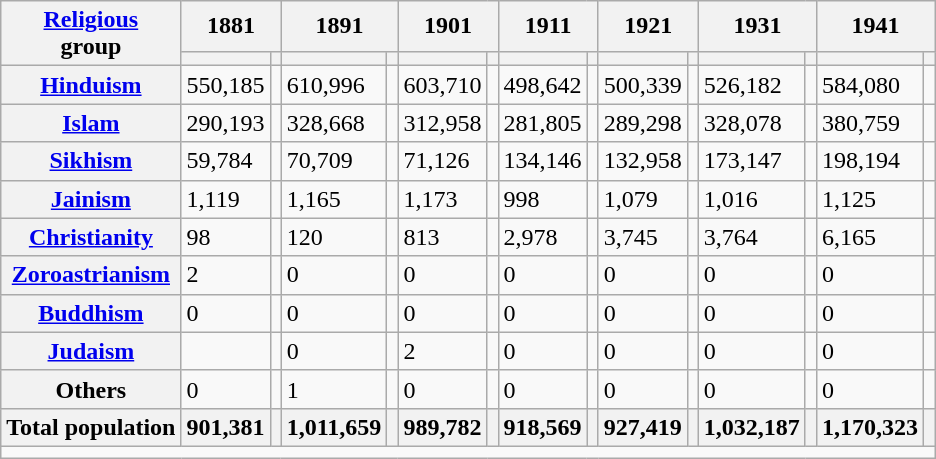<table class="wikitable sortable">
<tr>
<th rowspan="2"><a href='#'>Religious</a><br>group</th>
<th colspan="2">1881</th>
<th colspan="2">1891</th>
<th colspan="2">1901</th>
<th colspan="2">1911</th>
<th colspan="2">1921</th>
<th colspan="2">1931</th>
<th colspan="2">1941</th>
</tr>
<tr>
<th><a href='#'></a></th>
<th></th>
<th></th>
<th></th>
<th></th>
<th></th>
<th></th>
<th></th>
<th></th>
<th></th>
<th></th>
<th></th>
<th></th>
<th></th>
</tr>
<tr>
<th><a href='#'>Hinduism</a> </th>
<td>550,185</td>
<td></td>
<td>610,996</td>
<td></td>
<td>603,710</td>
<td></td>
<td>498,642</td>
<td></td>
<td>500,339</td>
<td></td>
<td>526,182</td>
<td></td>
<td>584,080</td>
<td></td>
</tr>
<tr>
<th><a href='#'>Islam</a> </th>
<td>290,193</td>
<td></td>
<td>328,668</td>
<td></td>
<td>312,958</td>
<td></td>
<td>281,805</td>
<td></td>
<td>289,298</td>
<td></td>
<td>328,078</td>
<td></td>
<td>380,759</td>
<td></td>
</tr>
<tr>
<th><a href='#'>Sikhism</a> </th>
<td>59,784</td>
<td></td>
<td>70,709</td>
<td></td>
<td>71,126</td>
<td></td>
<td>134,146</td>
<td></td>
<td>132,958</td>
<td></td>
<td>173,147</td>
<td></td>
<td>198,194</td>
<td></td>
</tr>
<tr>
<th><a href='#'>Jainism</a> </th>
<td>1,119</td>
<td></td>
<td>1,165</td>
<td></td>
<td>1,173</td>
<td></td>
<td>998</td>
<td></td>
<td>1,079</td>
<td></td>
<td>1,016</td>
<td></td>
<td>1,125</td>
<td></td>
</tr>
<tr>
<th><a href='#'>Christianity</a> </th>
<td>98</td>
<td></td>
<td>120</td>
<td></td>
<td>813</td>
<td></td>
<td>2,978</td>
<td></td>
<td>3,745</td>
<td></td>
<td>3,764</td>
<td></td>
<td>6,165</td>
<td></td>
</tr>
<tr>
<th><a href='#'>Zoroastrianism</a> </th>
<td>2</td>
<td></td>
<td>0</td>
<td></td>
<td>0</td>
<td></td>
<td>0</td>
<td></td>
<td>0</td>
<td></td>
<td>0</td>
<td></td>
<td>0</td>
<td></td>
</tr>
<tr>
<th><a href='#'>Buddhism</a> </th>
<td>0</td>
<td></td>
<td>0</td>
<td></td>
<td>0</td>
<td></td>
<td>0</td>
<td></td>
<td>0</td>
<td></td>
<td>0</td>
<td></td>
<td>0</td>
<td></td>
</tr>
<tr>
<th><a href='#'>Judaism</a> </th>
<td></td>
<td></td>
<td>0</td>
<td></td>
<td>2</td>
<td></td>
<td>0</td>
<td></td>
<td>0</td>
<td></td>
<td>0</td>
<td></td>
<td>0</td>
<td></td>
</tr>
<tr>
<th>Others</th>
<td>0</td>
<td></td>
<td>1</td>
<td></td>
<td>0</td>
<td></td>
<td>0</td>
<td></td>
<td>0</td>
<td></td>
<td>0</td>
<td></td>
<td>0</td>
<td></td>
</tr>
<tr>
<th>Total population</th>
<th>901,381</th>
<th></th>
<th>1,011,659</th>
<th></th>
<th>989,782</th>
<th></th>
<th>918,569</th>
<th></th>
<th>927,419</th>
<th></th>
<th>1,032,187</th>
<th></th>
<th>1,170,323</th>
<th></th>
</tr>
<tr class="sortbottom">
<td colspan="15"></td>
</tr>
</table>
